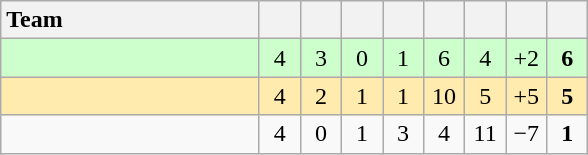<table class="wikitable" style="text-align: center;">
<tr>
<th width=165 style="text-align:left;">Team</th>
<th width=20></th>
<th width=20></th>
<th width=20></th>
<th width=20></th>
<th width=20></th>
<th width=20></th>
<th width=20></th>
<th width=20></th>
</tr>
<tr style="background:#ccffcc;">
<td style="text-align:left;"></td>
<td>4</td>
<td>3</td>
<td>0</td>
<td>1</td>
<td>6</td>
<td>4</td>
<td>+2</td>
<td><strong>6</strong></td>
</tr>
<tr style="background:#ffebad;">
<td style="text-align:left;"></td>
<td>4</td>
<td>2</td>
<td>1</td>
<td>1</td>
<td>10</td>
<td>5</td>
<td>+5</td>
<td><strong>5</strong></td>
</tr>
<tr>
<td style="text-align:left;"></td>
<td>4</td>
<td>0</td>
<td>1</td>
<td>3</td>
<td>4</td>
<td>11</td>
<td>−7</td>
<td><strong>1</strong></td>
</tr>
</table>
